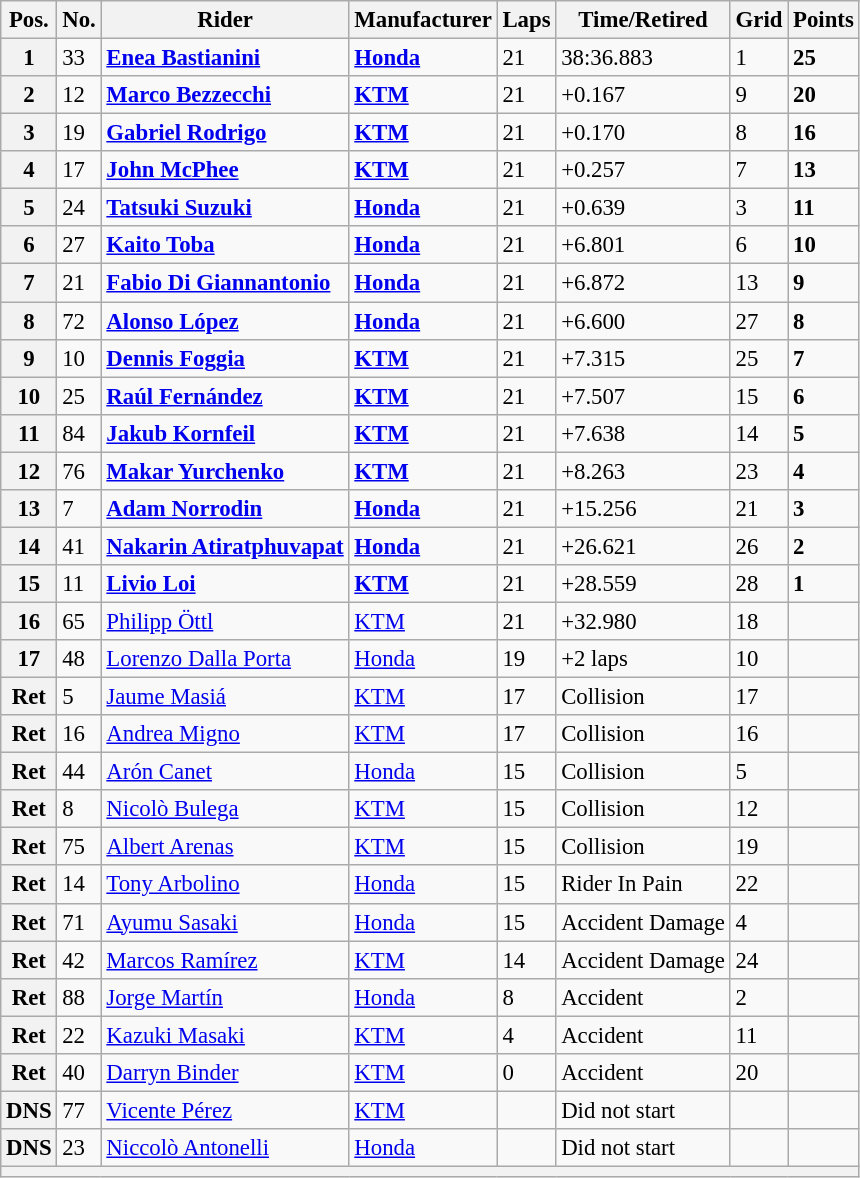<table class="wikitable" style="font-size: 95%;">
<tr>
<th>Pos.</th>
<th>No.</th>
<th>Rider</th>
<th>Manufacturer</th>
<th>Laps</th>
<th>Time/Retired</th>
<th>Grid</th>
<th>Points</th>
</tr>
<tr>
<th>1</th>
<td>33</td>
<td> <strong><a href='#'>Enea Bastianini</a></strong></td>
<td><strong><a href='#'>Honda</a></strong></td>
<td>21</td>
<td>38:36.883</td>
<td>1</td>
<td><strong>25</strong></td>
</tr>
<tr>
<th>2</th>
<td>12</td>
<td> <strong><a href='#'>Marco Bezzecchi</a></strong></td>
<td><strong><a href='#'>KTM</a></strong></td>
<td>21</td>
<td>+0.167</td>
<td>9</td>
<td><strong>20</strong></td>
</tr>
<tr>
<th>3</th>
<td>19</td>
<td> <strong><a href='#'>Gabriel Rodrigo</a></strong></td>
<td><strong><a href='#'>KTM</a></strong></td>
<td>21</td>
<td>+0.170</td>
<td>8</td>
<td><strong>16</strong></td>
</tr>
<tr>
<th>4</th>
<td>17</td>
<td> <strong><a href='#'>John McPhee</a></strong></td>
<td><strong><a href='#'>KTM</a></strong></td>
<td>21</td>
<td>+0.257</td>
<td>7</td>
<td><strong>13</strong></td>
</tr>
<tr>
<th>5</th>
<td>24</td>
<td> <strong><a href='#'>Tatsuki Suzuki</a></strong></td>
<td><strong><a href='#'>Honda</a></strong></td>
<td>21</td>
<td>+0.639</td>
<td>3</td>
<td><strong>11</strong></td>
</tr>
<tr>
<th>6</th>
<td>27</td>
<td> <strong><a href='#'>Kaito Toba</a></strong></td>
<td><strong><a href='#'>Honda</a></strong></td>
<td>21</td>
<td>+6.801</td>
<td>6</td>
<td><strong>10</strong></td>
</tr>
<tr>
<th>7</th>
<td>21</td>
<td> <strong><a href='#'>Fabio Di Giannantonio</a></strong></td>
<td><strong><a href='#'>Honda</a></strong></td>
<td>21</td>
<td>+6.872</td>
<td>13</td>
<td><strong>9</strong></td>
</tr>
<tr>
<th>8</th>
<td>72</td>
<td> <strong><a href='#'>Alonso López</a></strong></td>
<td><strong><a href='#'>Honda</a></strong></td>
<td>21</td>
<td>+6.600</td>
<td>27</td>
<td><strong>8</strong></td>
</tr>
<tr>
<th>9</th>
<td>10</td>
<td> <strong><a href='#'>Dennis Foggia</a></strong></td>
<td><strong><a href='#'>KTM</a></strong></td>
<td>21</td>
<td>+7.315</td>
<td>25</td>
<td><strong>7</strong></td>
</tr>
<tr>
<th>10</th>
<td>25</td>
<td> <strong><a href='#'>Raúl Fernández</a></strong></td>
<td><strong><a href='#'>KTM</a></strong></td>
<td>21</td>
<td>+7.507</td>
<td>15</td>
<td><strong>6</strong></td>
</tr>
<tr>
<th>11</th>
<td>84</td>
<td> <strong><a href='#'>Jakub Kornfeil</a></strong></td>
<td><strong><a href='#'>KTM</a></strong></td>
<td>21</td>
<td>+7.638</td>
<td>14</td>
<td><strong>5</strong></td>
</tr>
<tr>
<th>12</th>
<td>76</td>
<td> <strong><a href='#'>Makar Yurchenko</a></strong></td>
<td><strong><a href='#'>KTM</a></strong></td>
<td>21</td>
<td>+8.263</td>
<td>23</td>
<td><strong>4</strong></td>
</tr>
<tr>
<th>13</th>
<td>7</td>
<td> <strong><a href='#'>Adam Norrodin</a></strong></td>
<td><strong><a href='#'>Honda</a></strong></td>
<td>21</td>
<td>+15.256</td>
<td>21</td>
<td><strong>3</strong></td>
</tr>
<tr>
<th>14</th>
<td>41</td>
<td> <strong><a href='#'>Nakarin Atiratphuvapat</a></strong></td>
<td><strong><a href='#'>Honda</a></strong></td>
<td>21</td>
<td>+26.621</td>
<td>26</td>
<td><strong>2</strong></td>
</tr>
<tr>
<th>15</th>
<td>11</td>
<td> <strong><a href='#'>Livio Loi</a></strong></td>
<td><strong><a href='#'>KTM</a></strong></td>
<td>21</td>
<td>+28.559</td>
<td>28</td>
<td><strong>1</strong></td>
</tr>
<tr>
<th>16</th>
<td>65</td>
<td> <a href='#'>Philipp Öttl</a></td>
<td><a href='#'>KTM</a></td>
<td>21</td>
<td>+32.980</td>
<td>18</td>
<td></td>
</tr>
<tr>
<th>17</th>
<td>48</td>
<td> <a href='#'>Lorenzo Dalla Porta</a></td>
<td><a href='#'>Honda</a></td>
<td>19</td>
<td>+2 laps</td>
<td>10</td>
<td></td>
</tr>
<tr>
<th>Ret</th>
<td>5</td>
<td> <a href='#'>Jaume Masiá</a></td>
<td><a href='#'>KTM</a></td>
<td>17</td>
<td>Collision</td>
<td>17</td>
<td></td>
</tr>
<tr>
<th>Ret</th>
<td>16</td>
<td> <a href='#'>Andrea Migno</a></td>
<td><a href='#'>KTM</a></td>
<td>17</td>
<td>Collision</td>
<td>16</td>
<td></td>
</tr>
<tr>
<th>Ret</th>
<td>44</td>
<td> <a href='#'>Arón Canet</a></td>
<td><a href='#'>Honda</a></td>
<td>15</td>
<td>Collision</td>
<td>5</td>
<td></td>
</tr>
<tr>
<th>Ret</th>
<td>8</td>
<td> <a href='#'>Nicolò Bulega</a></td>
<td><a href='#'>KTM</a></td>
<td>15</td>
<td>Collision</td>
<td>12</td>
<td></td>
</tr>
<tr>
<th>Ret</th>
<td>75</td>
<td> <a href='#'>Albert Arenas</a></td>
<td><a href='#'>KTM</a></td>
<td>15</td>
<td>Collision</td>
<td>19</td>
<td></td>
</tr>
<tr>
<th>Ret</th>
<td>14</td>
<td> <a href='#'>Tony Arbolino</a></td>
<td><a href='#'>Honda</a></td>
<td>15</td>
<td>Rider In Pain</td>
<td>22</td>
<td></td>
</tr>
<tr>
<th>Ret</th>
<td>71</td>
<td> <a href='#'>Ayumu Sasaki</a></td>
<td><a href='#'>Honda</a></td>
<td>15</td>
<td>Accident Damage</td>
<td>4</td>
<td></td>
</tr>
<tr>
<th>Ret</th>
<td>42</td>
<td> <a href='#'>Marcos Ramírez</a></td>
<td><a href='#'>KTM</a></td>
<td>14</td>
<td>Accident Damage</td>
<td>24</td>
<td></td>
</tr>
<tr>
<th>Ret</th>
<td>88</td>
<td> <a href='#'>Jorge Martín</a></td>
<td><a href='#'>Honda</a></td>
<td>8</td>
<td>Accident</td>
<td>2</td>
<td></td>
</tr>
<tr>
<th>Ret</th>
<td>22</td>
<td> <a href='#'>Kazuki Masaki</a></td>
<td><a href='#'>KTM</a></td>
<td>4</td>
<td>Accident</td>
<td>11</td>
<td></td>
</tr>
<tr>
<th>Ret</th>
<td>40</td>
<td> <a href='#'>Darryn Binder</a></td>
<td><a href='#'>KTM</a></td>
<td>0</td>
<td>Accident</td>
<td>20</td>
<td></td>
</tr>
<tr>
<th>DNS</th>
<td>77</td>
<td> <a href='#'>Vicente Pérez</a></td>
<td><a href='#'>KTM</a></td>
<td></td>
<td>Did not start</td>
<td></td>
<td></td>
</tr>
<tr>
<th>DNS</th>
<td>23</td>
<td> <a href='#'>Niccolò Antonelli</a></td>
<td><a href='#'>Honda</a></td>
<td></td>
<td>Did not start</td>
<td></td>
<td></td>
</tr>
<tr>
<th colspan=8></th>
</tr>
</table>
